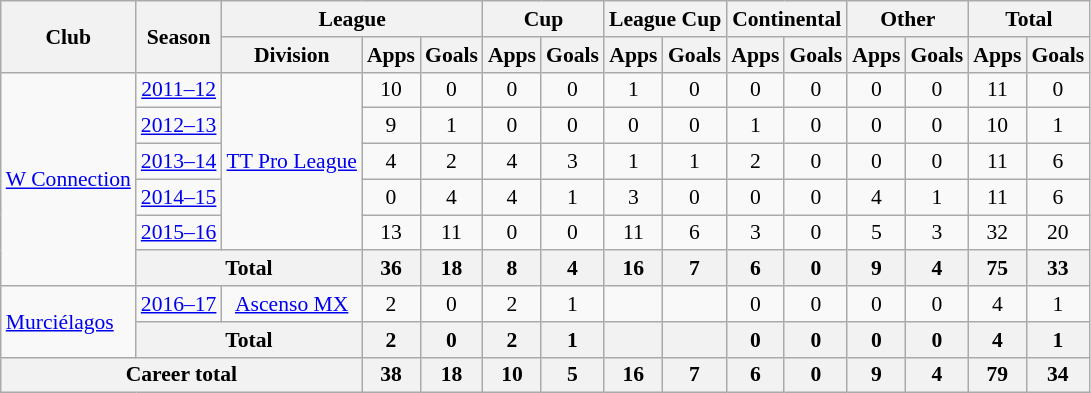<table class="wikitable" style="text-align: center; font-size:90%;">
<tr>
<th rowspan="2">Club</th>
<th rowspan="2">Season</th>
<th colspan="3">League</th>
<th colspan="2">Cup</th>
<th colspan="2">League Cup</th>
<th colspan="2">Continental</th>
<th colspan="2">Other</th>
<th colspan="2">Total</th>
</tr>
<tr>
<th>Division</th>
<th>Apps</th>
<th>Goals</th>
<th>Apps</th>
<th>Goals</th>
<th>Apps</th>
<th>Goals</th>
<th>Apps</th>
<th>Goals</th>
<th>Apps</th>
<th>Goals</th>
<th>Apps</th>
<th>Goals</th>
</tr>
<tr>
<td rowspan="6" align="left"><a href='#'>W Connection</a></td>
<td><a href='#'>2011–12</a></td>
<td rowspan="5"><a href='#'>TT Pro League</a></td>
<td>10</td>
<td>0</td>
<td>0</td>
<td>0</td>
<td>1</td>
<td>0</td>
<td>0</td>
<td>0</td>
<td>0</td>
<td>0</td>
<td>11</td>
<td>0</td>
</tr>
<tr>
<td><a href='#'>2012–13</a></td>
<td>9</td>
<td>1</td>
<td>0</td>
<td>0</td>
<td>0</td>
<td>0</td>
<td>1</td>
<td>0</td>
<td>0</td>
<td>0</td>
<td>10</td>
<td>1</td>
</tr>
<tr>
<td><a href='#'>2013–14</a></td>
<td>4</td>
<td>2</td>
<td>4</td>
<td>3</td>
<td>1</td>
<td>1</td>
<td>2</td>
<td>0</td>
<td>0</td>
<td>0</td>
<td>11</td>
<td>6</td>
</tr>
<tr>
<td><a href='#'>2014–15</a></td>
<td>0</td>
<td>4</td>
<td>4</td>
<td>1</td>
<td>3</td>
<td>0</td>
<td>0</td>
<td>0</td>
<td>4</td>
<td>1</td>
<td>11</td>
<td>6</td>
</tr>
<tr>
<td><a href='#'>2015–16</a></td>
<td>13</td>
<td>11</td>
<td>0</td>
<td>0</td>
<td>11</td>
<td>6</td>
<td>3</td>
<td>0</td>
<td>5</td>
<td>3</td>
<td>32</td>
<td>20</td>
</tr>
<tr>
<th colspan="2">Total</th>
<th>36</th>
<th>18</th>
<th>8</th>
<th>4</th>
<th>16</th>
<th>7</th>
<th>6</th>
<th>0</th>
<th>9</th>
<th>4</th>
<th>75</th>
<th>33</th>
</tr>
<tr>
<td rowspan="2" align="left"><a href='#'>Murciélagos</a></td>
<td><a href='#'>2016–17</a></td>
<td rowspan="1"><a href='#'>Ascenso MX</a></td>
<td>2</td>
<td>0</td>
<td>2</td>
<td>1</td>
<td></td>
<td></td>
<td>0</td>
<td>0</td>
<td>0</td>
<td>0</td>
<td>4</td>
<td>1</td>
</tr>
<tr>
<th colspan="2">Total</th>
<th>2</th>
<th>0</th>
<th>2</th>
<th>1</th>
<th></th>
<th></th>
<th>0</th>
<th>0</th>
<th>0</th>
<th>0</th>
<th>4</th>
<th>1</th>
</tr>
<tr>
<th colspan=3>Career total</th>
<th>38</th>
<th>18</th>
<th>10</th>
<th>5</th>
<th>16</th>
<th>7</th>
<th>6</th>
<th>0</th>
<th>9</th>
<th>4</th>
<th>79</th>
<th>34</th>
</tr>
</table>
